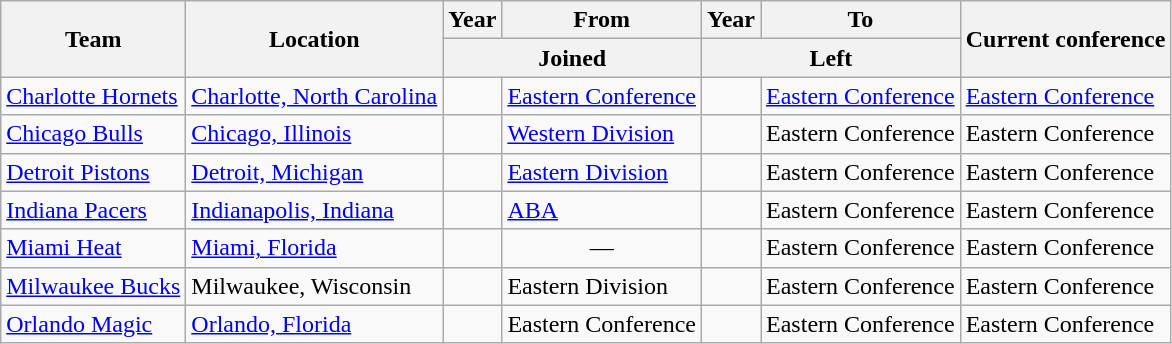<table class="wikitable sortable">
<tr>
<th rowspan="2">Team</th>
<th rowspan="2">Location</th>
<th>Year</th>
<th>From</th>
<th>Year</th>
<th>To</th>
<th rowspan="2">Current conference</th>
</tr>
<tr class="unsortable">
<th colspan="2">Joined</th>
<th colspan="2">Left</th>
</tr>
<tr>
<td><a href='#'>Charlotte Hornets</a></td>
<td><a href='#'>Charlotte, North Carolina</a></td>
<td></td>
<td align="center"><a href='#'>Eastern Conference</a></td>
<td></td>
<td><a href='#'>Eastern Conference</a></td>
<td><a href='#'>Eastern Conference</a></td>
</tr>
<tr>
<td><a href='#'>Chicago Bulls</a></td>
<td><a href='#'>Chicago, Illinois</a></td>
<td></td>
<td><a href='#'>Western Division</a></td>
<td></td>
<td>Eastern Conference</td>
<td>Eastern Conference</td>
</tr>
<tr>
<td><a href='#'>Detroit Pistons</a></td>
<td><a href='#'>Detroit, Michigan</a></td>
<td></td>
<td><a href='#'>Eastern Division</a></td>
<td></td>
<td>Eastern Conference</td>
<td>Eastern Conference</td>
</tr>
<tr>
<td><a href='#'>Indiana Pacers</a></td>
<td><a href='#'>Indianapolis, Indiana</a></td>
<td></td>
<td><a href='#'>ABA</a></td>
<td></td>
<td>Eastern Conference</td>
<td>Eastern Conference</td>
</tr>
<tr>
<td><a href='#'>Miami Heat</a></td>
<td><a href='#'>Miami, Florida</a></td>
<td></td>
<td align="center">—</td>
<td></td>
<td>Eastern Conference</td>
<td>Eastern Conference</td>
</tr>
<tr>
<td><a href='#'>Milwaukee Bucks</a></td>
<td>Milwaukee, Wisconsin</td>
<td></td>
<td>Eastern Division</td>
<td></td>
<td>Eastern Conference</td>
<td>Eastern Conference</td>
</tr>
<tr>
<td><a href='#'>Orlando Magic</a></td>
<td><a href='#'>Orlando, Florida</a></td>
<td></td>
<td>Eastern Conference</td>
<td></td>
<td>Eastern Conference</td>
<td>Eastern Conference</td>
</tr>
</table>
